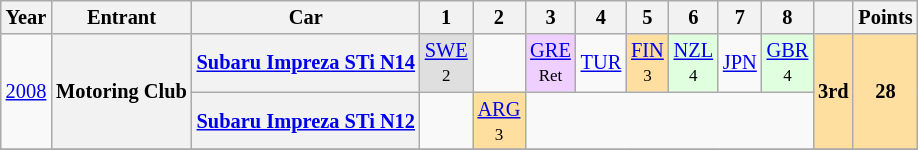<table class="wikitable" border="1" style="text-align:center; font-size:85%;">
<tr>
<th>Year</th>
<th>Entrant</th>
<th>Car</th>
<th>1</th>
<th>2</th>
<th>3</th>
<th>4</th>
<th>5</th>
<th>6</th>
<th>7</th>
<th>8</th>
<th></th>
<th>Points</th>
</tr>
<tr>
<td rowspan="2"><a href='#'>2008</a></td>
<th rowspan="2" nowrap>Motoring Club</th>
<th nowrap><a href='#'>Subaru Impreza STi N14</a></th>
<td style="background:#DFDFDF;"><a href='#'>SWE</a><br><small>2</small></td>
<td></td>
<td style="background:#EFCFFF;"><a href='#'>GRE</a><br><small>Ret</small></td>
<td><a href='#'>TUR</a></td>
<td style="background:#FFDF9F;"><a href='#'>FIN</a><br><small>3</small></td>
<td style="background:#DFFFDF;"><a href='#'>NZL</a><br><small>4</small></td>
<td><a href='#'>JPN</a></td>
<td style="background:#DFFFDF;"><a href='#'>GBR</a><br><small>4</small></td>
<td rowspan="2" style="background:#FFDF9F;"><strong>3rd</strong></td>
<td rowspan="2" style="background:#FFDF9F;"><strong>28</strong></td>
</tr>
<tr>
<th nowrap><a href='#'>Subaru Impreza STi N12</a></th>
<td></td>
<td style="background:#FFDF9F;"><a href='#'>ARG</a><br><small>3</small></td>
<td colspan=6></td>
</tr>
<tr>
</tr>
</table>
